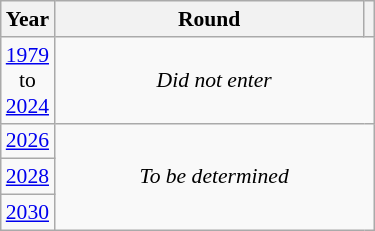<table class="wikitable" style="text-align: center; font-size:90%">
<tr>
<th>Year</th>
<th style="width:200px">Round</th>
<th></th>
</tr>
<tr>
<td><a href='#'>1979</a><br>to<br><a href='#'>2024</a></td>
<td colspan="2"><em>Did not enter</em></td>
</tr>
<tr>
<td><a href='#'>2026</a></td>
<td colspan="2" rowspan="3"><em>To be determined</em></td>
</tr>
<tr>
<td><a href='#'>2028</a></td>
</tr>
<tr>
<td><a href='#'>2030</a></td>
</tr>
</table>
